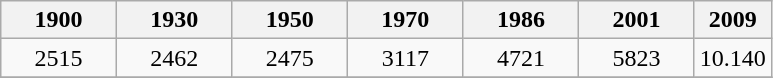<table class="wikitable">
<tr>
<th width="15%">1900</th>
<th width="15%">1930</th>
<th width="15%">1950</th>
<th width="15%">1970</th>
<th width="15%">1986</th>
<th width="15%">2001</th>
<th width="15%">2009</th>
</tr>
<tr>
<td align="center">2515</td>
<td align="center">2462</td>
<td align="center">2475</td>
<td align="center">3117</td>
<td align="center">4721</td>
<td align="center">5823</td>
<td align="center">10.140</td>
</tr>
<tr>
</tr>
</table>
